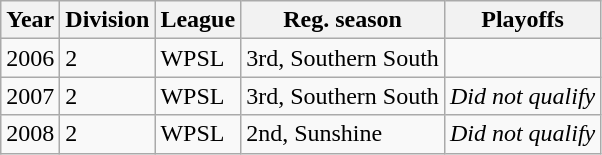<table class="wikitable">
<tr>
<th>Year</th>
<th>Division</th>
<th>League</th>
<th>Reg. season</th>
<th>Playoffs</th>
</tr>
<tr>
<td>2006</td>
<td>2</td>
<td>WPSL</td>
<td>3rd, Southern South</td>
<td></td>
</tr>
<tr>
<td>2007</td>
<td>2</td>
<td>WPSL</td>
<td>3rd, Southern South</td>
<td><em>Did not qualify</em></td>
</tr>
<tr>
<td>2008</td>
<td>2</td>
<td>WPSL</td>
<td>2nd, Sunshine</td>
<td><em>Did not qualify</em></td>
</tr>
</table>
